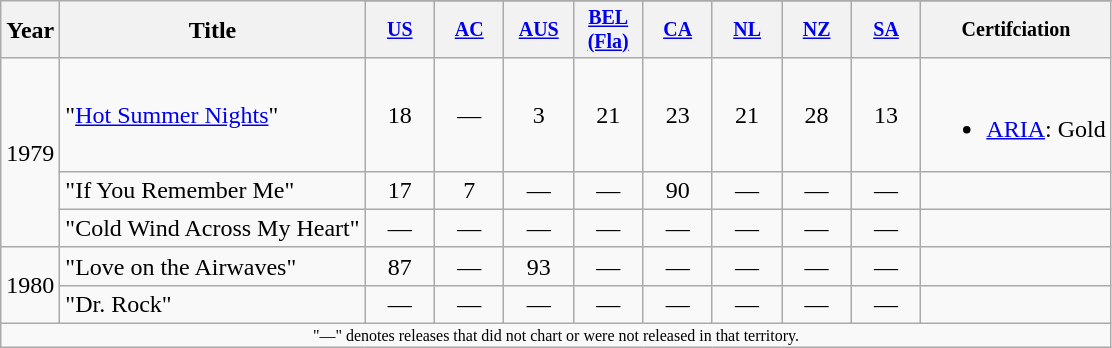<table class="wikitable" style="text-align:center;">
<tr>
<th rowspan="2">Year</th>
<th rowspan="2">Title</th>
</tr>
<tr style="font-size:smaller;">
<th style="width:40px;"><a href='#'>US</a><br></th>
<th style="width:40px;"><a href='#'>AC</a><br></th>
<th style="width:40px;"><a href='#'>AUS</a><br></th>
<th style="width:40px;"><a href='#'>BEL<br>(Fla)</a><br></th>
<th style="width:40px;"><a href='#'>CA</a><br></th>
<th style="width:40px;"><a href='#'>NL</a><br></th>
<th style="width:40px;"><a href='#'>NZ</a><br></th>
<th style="width:40px;"><a href='#'>SA</a><br></th>
<th>Certifciation</th>
</tr>
<tr>
<td rowspan="3">1979</td>
<td style="text-align:left;">"<a href='#'>Hot Summer Nights</a>"</td>
<td>18</td>
<td>—</td>
<td>3</td>
<td>21</td>
<td>23</td>
<td>21</td>
<td>28</td>
<td>13</td>
<td><br><ul><li><a href='#'>ARIA</a>: Gold</li></ul></td>
</tr>
<tr>
<td style="text-align:left;">"If You Remember Me"</td>
<td>17</td>
<td>7</td>
<td>—</td>
<td>—</td>
<td>90</td>
<td>—</td>
<td>—</td>
<td>—</td>
<td></td>
</tr>
<tr>
<td style="text-align:left;">"Cold Wind Across My Heart"</td>
<td>—</td>
<td>—</td>
<td>—</td>
<td>—</td>
<td>—</td>
<td>—</td>
<td>—</td>
<td>—</td>
<td></td>
</tr>
<tr>
<td rowspan="2">1980</td>
<td style="text-align:left;">"Love on the Airwaves"</td>
<td style="text-align: center;">87</td>
<td style="text-align: center;">—</td>
<td style="text-align: center;">93</td>
<td>—</td>
<td>—</td>
<td>—</td>
<td>—</td>
<td>—</td>
<td></td>
</tr>
<tr>
<td style="text-align:left;">"Dr. Rock"</td>
<td>—</td>
<td>—</td>
<td>—</td>
<td>—</td>
<td>—</td>
<td>—</td>
<td>—</td>
<td>—</td>
<td></td>
</tr>
<tr>
<td colspan="17" style="text-align:center; font-size:8pt;">"—" denotes releases that did not chart or were not released in that territory.</td>
</tr>
</table>
